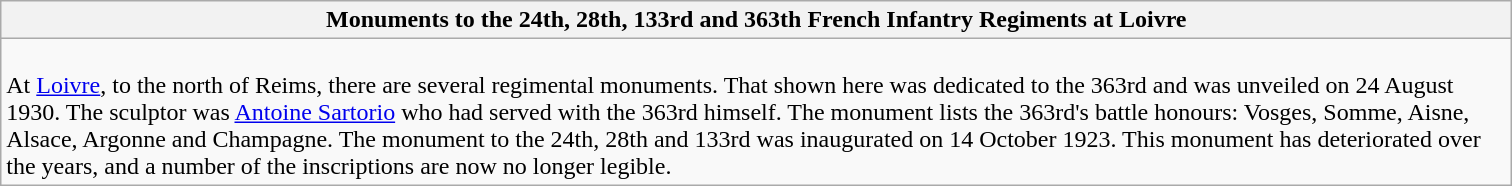<table class="wikitable sortable">
<tr>
<th scope="col" style="width:1000px;">Monuments to the 24th, 28th, 133rd and 363th French Infantry Regiments at Loivre</th>
</tr>
<tr>
<td><br>At <a href='#'>Loivre</a>, to the north of Reims, there are several regimental monuments.  That shown here was dedicated to the 363rd and was unveiled on 24 August 1930. The sculptor was <a href='#'>Antoine Sartorio</a> who had served with the 363rd himself. The monument lists the 363rd's battle honours: Vosges, Somme, Aisne, Alsace, Argonne and Champagne.
The monument to the 24th, 28th and 133rd was inaugurated on 14 October 1923. This monument has deteriorated over the years, and a number of the inscriptions are now no longer legible.</td>
</tr>
</table>
